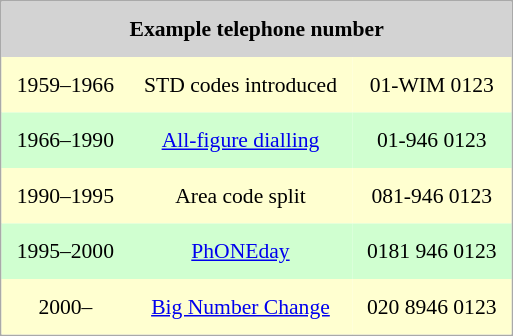<table cellspacing=0 cellpadding=10 align="right" style="font-size:90%;margin-left:10px;border: 1px solid darkgray;">
<tr>
<th colspan="4" bgcolor=lightgray align="center">Example telephone number</th>
</tr>
<tr>
<td bgcolor=#ffffd0 align="center">1959–1966</td>
<td bgcolor=#ffffd0 align="center">STD codes introduced</td>
<td bgcolor=#ffffd0 align="center">01-WIM 0123</td>
</tr>
<tr>
<td bgcolor=#d0ffd0 align="center">1966–1990</td>
<td bgcolor=#d0ffd0 align="center"><a href='#'>All-figure dialling</a></td>
<td bgcolor=#d0ffd0 align="center">01-946 0123</td>
</tr>
<tr>
<td bgcolor=#ffffd0 align="center">1990–1995</td>
<td bgcolor=#ffffd0 align="center">Area code split</td>
<td bgcolor=#ffffd0 align="center">081-946 0123</td>
</tr>
<tr>
<td bgcolor=#d0ffd0 align="center">1995–2000</td>
<td bgcolor=#d0ffd0 align="center"><a href='#'>PhONEday</a></td>
<td bgcolor=#d0ffd0 align="center">0181 946 0123</td>
</tr>
<tr>
<td bgcolor=#ffffd0 align="center">2000–</td>
<td bgcolor=#ffffd0 align="center"><a href='#'>Big Number Change</a></td>
<td bgcolor=#ffffd0 align="center">020 8946 0123</td>
</tr>
</table>
